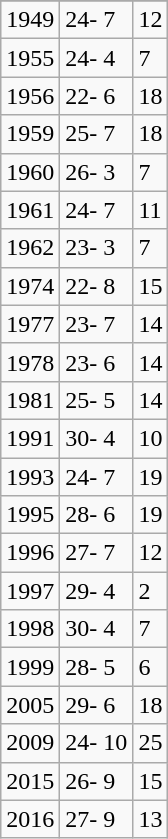<table class="wikitable">
<tr>
</tr>
<tr>
<td>1949</td>
<td>24- 7</td>
<td>12</td>
</tr>
<tr>
<td>1955</td>
<td>24- 4</td>
<td>7</td>
</tr>
<tr>
<td>1956</td>
<td>22- 6</td>
<td>18</td>
</tr>
<tr>
<td>1959</td>
<td>25- 7</td>
<td>18</td>
</tr>
<tr>
<td>1960</td>
<td>26- 3</td>
<td>7</td>
</tr>
<tr>
<td>1961</td>
<td>24- 7</td>
<td>11</td>
</tr>
<tr>
<td>1962</td>
<td>23- 3</td>
<td>7</td>
</tr>
<tr>
<td>1974</td>
<td>22- 8</td>
<td>15</td>
</tr>
<tr>
<td>1977</td>
<td>23- 7</td>
<td>14</td>
</tr>
<tr>
<td>1978</td>
<td>23- 6</td>
<td>14</td>
</tr>
<tr>
<td>1981</td>
<td>25- 5</td>
<td>14</td>
</tr>
<tr>
<td>1991</td>
<td>30- 4</td>
<td>10</td>
</tr>
<tr>
<td>1993</td>
<td>24- 7</td>
<td>19</td>
</tr>
<tr>
<td>1995</td>
<td>28- 6</td>
<td>19</td>
</tr>
<tr>
<td>1996</td>
<td>27- 7</td>
<td>12</td>
</tr>
<tr>
<td>1997</td>
<td>29- 4</td>
<td>2</td>
</tr>
<tr>
<td>1998</td>
<td>30- 4</td>
<td>7</td>
</tr>
<tr>
<td>1999</td>
<td>28- 5</td>
<td>6</td>
</tr>
<tr>
<td>2005</td>
<td>29- 6</td>
<td>18</td>
</tr>
<tr>
<td>2009</td>
<td>24- 10</td>
<td>25</td>
</tr>
<tr>
<td>2015</td>
<td>26-  9</td>
<td>15</td>
</tr>
<tr>
<td>2016</td>
<td>27-  9</td>
<td>13</td>
</tr>
</table>
